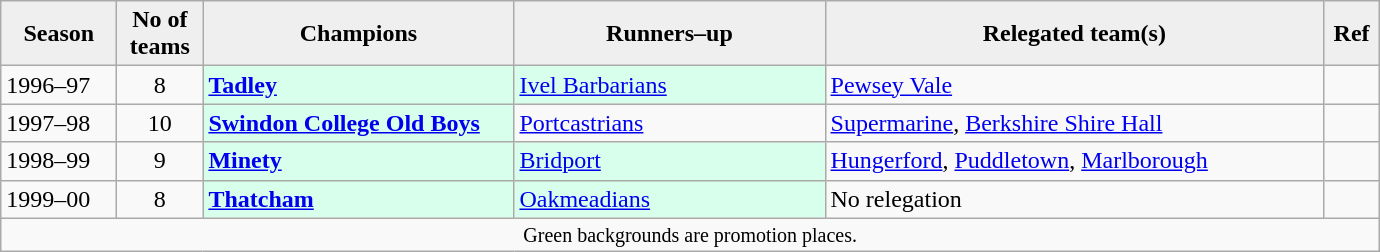<table class="wikitable" style="text-align: left;">
<tr>
<th style="background:#efefef; width:70px;">Season</th>
<th style="background:#efefef; width:50px;">No of teams</th>
<th style="background:#efefef; width:200px;">Champions</th>
<th style="background:#efefef; width:200px;">Runners–up</th>
<th style="background:#efefef; width:325px;">Relegated team(s)</th>
<th style="background:#efefef; width:30px;">Ref</th>
</tr>
<tr align="left">
<td>1996–97</td>
<td style="text-align: center;">8</td>
<td style="background:#d8ffeb;"><strong><a href='#'>Tadley</a></strong></td>
<td style="background:#d8ffeb;"><a href='#'>Ivel Barbarians</a></td>
<td><a href='#'>Pewsey Vale</a></td>
<td></td>
</tr>
<tr>
<td>1997–98</td>
<td style="text-align: center;">10</td>
<td style="background:#d8ffeb;"><strong><a href='#'>Swindon College Old Boys</a></strong></td>
<td><a href='#'>Portcastrians</a></td>
<td><a href='#'>Supermarine</a>, <a href='#'>Berkshire Shire Hall</a></td>
<td></td>
</tr>
<tr>
<td>1998–99</td>
<td style="text-align: center;">9</td>
<td style="background:#d8ffeb;"><strong><a href='#'>Minety</a></strong></td>
<td style="background:#d8ffeb;"><a href='#'>Bridport</a></td>
<td><a href='#'>Hungerford</a>, <a href='#'>Puddletown</a>, <a href='#'>Marlborough</a></td>
<td></td>
</tr>
<tr>
<td>1999–00</td>
<td style="text-align: center;">8</td>
<td style="background:#d8ffeb;"><strong><a href='#'>Thatcham</a></strong></td>
<td style="background:#d8ffeb;"><a href='#'>Oakmeadians</a></td>
<td>No relegation</td>
<td></td>
</tr>
<tr>
<td colspan="6" style="border:0; font-size:smaller; text-align:center;">Green backgrounds are promotion places.</td>
</tr>
</table>
